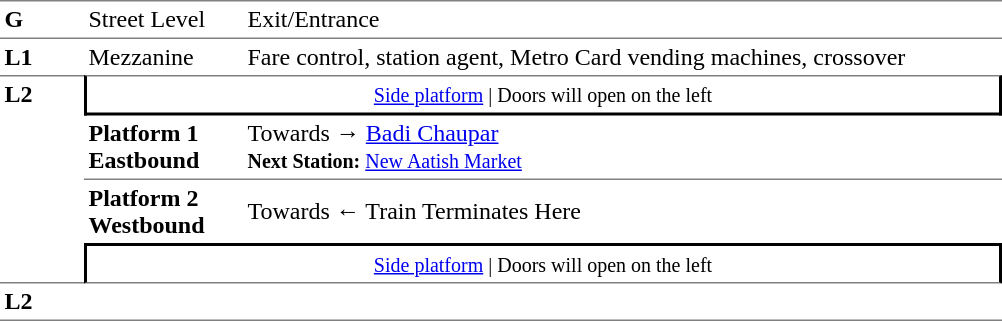<table table border=0 cellspacing=0 cellpadding=3>
<tr>
<td style="border-bottom:solid 1px grey;border-top:solid 1px grey;" width=50 valign=top><strong>G</strong></td>
<td style="border-top:solid 1px grey;border-bottom:solid 1px grey;" width=100 valign=top>Street Level</td>
<td style="border-top:solid 1px grey;border-bottom:solid 1px grey;" width=500 valign=top>Exit/Entrance</td>
</tr>
<tr>
<td valign=top><strong>L1</strong></td>
<td valign=top>Mezzanine</td>
<td valign=top>Fare control, station agent, Metro Card vending machines, crossover<br></td>
</tr>
<tr>
<td style="border-top:solid 1px grey;border-bottom:solid 1px grey;" width=50 rowspan=4 valign=top><strong>L2</strong></td>
<td style="border-top:solid 1px grey;border-right:solid 2px black;border-left:solid 2px black;border-bottom:solid 2px black;text-align:center;" colspan=2><small><a href='#'>Side platform</a> | Doors will open on the left </small></td>
</tr>
<tr>
<td style="border-bottom:solid 1px grey;" width=100><span><strong>Platform 1</strong><br><strong>Eastbound</strong></span></td>
<td style="border-bottom:solid 1px grey;" width=500>Towards → <a href='#'>Badi Chaupar</a><br><small><strong>Next Station:</strong> <a href='#'>New Aatish Market</a></small></td>
</tr>
<tr>
<td><span><strong>Platform 2</strong><br><strong>Westbound</strong></span></td>
<td><span></span>Towards ← Train Terminates Here</td>
</tr>
<tr>
<td style="border-top:solid 2px black;border-right:solid 2px black;border-left:solid 2px black;border-bottom:solid 1px grey;" colspan=2  align=center><small><a href='#'>Side platform</a> | Doors will open on the left </small></td>
</tr>
<tr>
<td style="border-bottom:solid 1px grey;" width=50 rowspan=2 valign=top><strong>L2</strong></td>
<td style="border-bottom:solid 1px grey;" width=100></td>
<td style="border-bottom:solid 1px grey;" width=500></td>
</tr>
<tr>
</tr>
</table>
